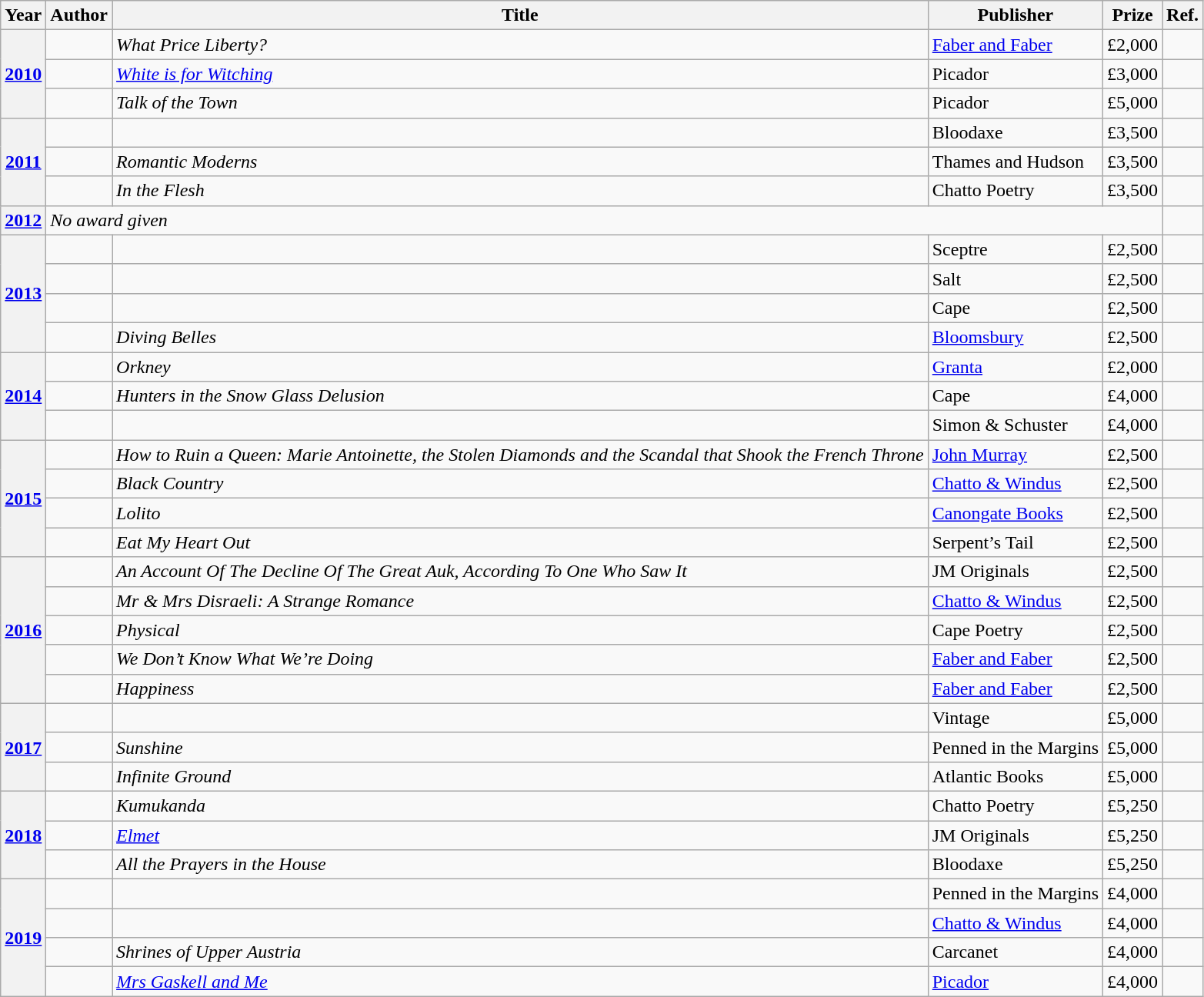<table class="wikitable sortable mw-collapsible">
<tr>
<th>Year</th>
<th>Author</th>
<th>Title</th>
<th>Publisher</th>
<th>Prize</th>
<th>Ref.</th>
</tr>
<tr>
<th rowspan="3"><a href='#'>2010</a></th>
<td></td>
<td><em>What Price Liberty?</em></td>
<td><a href='#'>Faber and Faber</a></td>
<td>£2,000</td>
<td></td>
</tr>
<tr>
<td></td>
<td><em><a href='#'>White is for Witching</a></em></td>
<td>Picador</td>
<td>£3,000</td>
<td></td>
</tr>
<tr>
<td></td>
<td><em>Talk of the Town</em></td>
<td>Picador</td>
<td>£5,000</td>
<td></td>
</tr>
<tr>
<th rowspan="3"><a href='#'>2011</a></th>
<td></td>
<td><em></em></td>
<td>Bloodaxe</td>
<td>£3,500</td>
<td></td>
</tr>
<tr>
<td></td>
<td><em>Romantic Moderns</em></td>
<td>Thames and Hudson</td>
<td>£3,500</td>
<td></td>
</tr>
<tr>
<td></td>
<td><em>In the Flesh</em></td>
<td>Chatto Poetry</td>
<td>£3,500</td>
<td></td>
</tr>
<tr>
<th><a href='#'>2012</a></th>
<td colspan="4"><em>No award given</em></td>
<td></td>
</tr>
<tr>
<th rowspan="4"><a href='#'>2013</a></th>
<td></td>
<td><em></em></td>
<td>Sceptre</td>
<td>£2,500</td>
<td></td>
</tr>
<tr>
<td></td>
<td><em></em></td>
<td>Salt</td>
<td>£2,500</td>
<td></td>
</tr>
<tr>
<td></td>
<td><em></em></td>
<td>Cape</td>
<td>£2,500</td>
<td></td>
</tr>
<tr>
<td></td>
<td><em>Diving Belles</em></td>
<td><a href='#'>Bloomsbury</a></td>
<td>£2,500</td>
<td></td>
</tr>
<tr>
<th rowspan="3"><a href='#'>2014</a></th>
<td></td>
<td><em>Orkney</em></td>
<td><a href='#'>Granta</a></td>
<td>£2,000</td>
<td></td>
</tr>
<tr>
<td></td>
<td><em>Hunters in the Snow Glass Delusion</em></td>
<td>Cape</td>
<td>£4,000</td>
<td></td>
</tr>
<tr>
<td></td>
<td><em></em></td>
<td>Simon & Schuster</td>
<td>£4,000</td>
<td></td>
</tr>
<tr>
<th rowspan="4"><a href='#'>2015</a></th>
<td></td>
<td><em>How to Ruin a Queen: Marie Antoinette, the Stolen Diamonds and the Scandal that Shook the French Throne</em></td>
<td><a href='#'>John Murray</a></td>
<td>£2,500</td>
<td></td>
</tr>
<tr>
<td></td>
<td><em>Black Country</em></td>
<td><a href='#'>Chatto & Windus</a></td>
<td>£2,500</td>
<td></td>
</tr>
<tr>
<td></td>
<td><em>Lolito</em></td>
<td><a href='#'>Canongate Books</a></td>
<td>£2,500</td>
<td></td>
</tr>
<tr>
<td></td>
<td><em>Eat My Heart Out</em></td>
<td>Serpent’s Tail</td>
<td>£2,500</td>
<td></td>
</tr>
<tr>
<th rowspan="5"><a href='#'>2016</a></th>
<td></td>
<td><em>An Account Of The Decline Of The Great Auk, According To One Who Saw It</em></td>
<td>JM Originals</td>
<td>£2,500</td>
<td></td>
</tr>
<tr>
<td></td>
<td><em>Mr & Mrs Disraeli: A Strange Romance</em></td>
<td><a href='#'>Chatto & Windus</a></td>
<td>£2,500</td>
<td></td>
</tr>
<tr>
<td></td>
<td><em>Physical</em></td>
<td>Cape Poetry</td>
<td>£2,500</td>
<td></td>
</tr>
<tr>
<td></td>
<td><em>We Don’t Know What We’re Doing</em></td>
<td><a href='#'>Faber and Faber</a></td>
<td>£2,500</td>
<td></td>
</tr>
<tr>
<td></td>
<td><em>Happiness</em></td>
<td><a href='#'>Faber and Faber</a></td>
<td>£2,500</td>
<td></td>
</tr>
<tr>
<th rowspan="3"><a href='#'>2017</a></th>
<td></td>
<td><em></em></td>
<td>Vintage</td>
<td>£5,000</td>
<td></td>
</tr>
<tr>
<td></td>
<td><em>Sunshine</em></td>
<td>Penned in the Margins</td>
<td>£5,000</td>
<td></td>
</tr>
<tr>
<td></td>
<td><em>Infinite Ground</em></td>
<td>Atlantic Books</td>
<td>£5,000</td>
<td></td>
</tr>
<tr>
<th rowspan="3"><a href='#'>2018</a></th>
<td></td>
<td><em>Kumukanda</em></td>
<td>Chatto Poetry</td>
<td>£5,250</td>
<td></td>
</tr>
<tr>
<td></td>
<td><em><a href='#'>Elmet</a></em></td>
<td>JM Originals</td>
<td>£5,250</td>
<td></td>
</tr>
<tr>
<td></td>
<td><em>All the Prayers in the House</em></td>
<td>Bloodaxe</td>
<td>£5,250</td>
<td></td>
</tr>
<tr>
<th rowspan="4"><a href='#'>2019</a></th>
<td></td>
<td><em></em></td>
<td>Penned in the Margins</td>
<td>£4,000</td>
<td></td>
</tr>
<tr>
<td></td>
<td><em></em></td>
<td><a href='#'>Chatto & Windus</a></td>
<td>£4,000</td>
<td></td>
</tr>
<tr>
<td></td>
<td><em>Shrines of Upper Austria</em></td>
<td>Carcanet</td>
<td>£4,000</td>
<td></td>
</tr>
<tr>
<td></td>
<td><em><a href='#'>Mrs Gaskell and Me</a></em></td>
<td><a href='#'>Picador</a></td>
<td>£4,000</td>
<td></td>
</tr>
</table>
